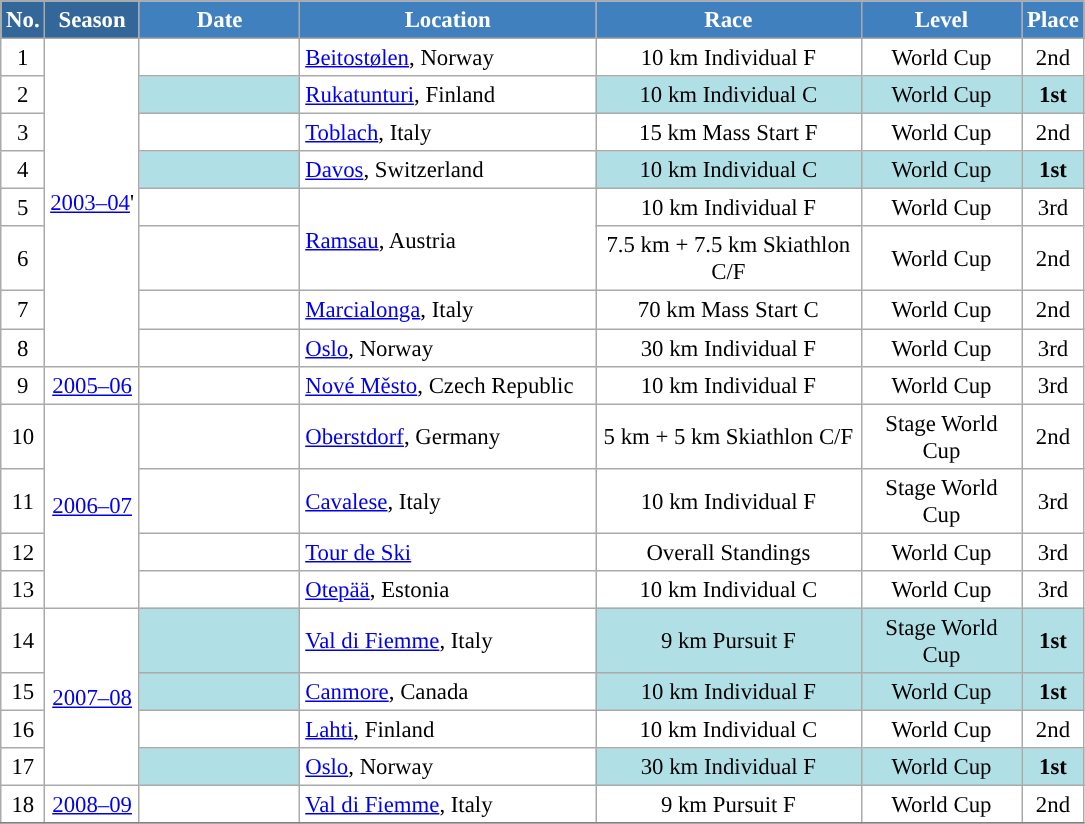<table class="wikitable sortable" style="font-size:95%; text-align:center; border:grey solid 1px; border-collapse:collapse; background:#ffffff;">
<tr style="background:#efefef;">
<th style="background-color:#369; color:white;">No.</th>
<th style="background-color:#369; color:white;">Season</th>
<th style="background-color:#4180be; color:white; width:100px;">Date</th>
<th style="background-color:#4180be; color:white; width:190px;">Location</th>
<th style="background-color:#4180be; color:white; width:170px;">Race</th>
<th style="background-color:#4180be; color:white; width:100px;">Level</th>
<th style="background-color:#4180be; color:white;">Place</th>
</tr>
<tr>
<td align=center>1</td>
<td rowspan=8 align=center><a href='#'>2003–04</a>'</td>
<td align=right></td>
<td align=left> <a href='#'>Beitostølen</a>, Norway</td>
<td>10 km Individual F</td>
<td>World Cup</td>
<td>2nd</td>
</tr>
<tr>
<td align=center>2</td>
<td bgcolor="#BOEOE6" align=right></td>
<td align=left> <a href='#'>Rukatunturi</a>, Finland</td>
<td bgcolor="#BOEOE6">10 km Individual C</td>
<td bgcolor="#BOEOE6">World Cup</td>
<td bgcolor="#BOEOE6"><strong>1st</strong></td>
</tr>
<tr>
<td align=center>3</td>
<td align=right></td>
<td align=left> <a href='#'>Toblach</a>, Italy</td>
<td>15 km Mass Start F</td>
<td>World Cup</td>
<td>2nd</td>
</tr>
<tr>
<td align=center>4</td>
<td bgcolor="#BOEOE6" align=right></td>
<td align=left> <a href='#'>Davos</a>, Switzerland</td>
<td bgcolor="#BOEOE6">10 km Individual C</td>
<td bgcolor="#BOEOE6">World Cup</td>
<td bgcolor="#BOEOE6"><strong>1st</strong></td>
</tr>
<tr>
<td align=center>5</td>
<td align=right></td>
<td rowspan=2 align=left>  <a href='#'>Ramsau</a>, Austria</td>
<td>10 km Individual F</td>
<td>World Cup</td>
<td>3rd</td>
</tr>
<tr>
<td align=center>6</td>
<td align=right></td>
<td>7.5 km + 7.5 km Skiathlon C/F</td>
<td>World Cup</td>
<td>2nd</td>
</tr>
<tr>
<td align=center>7</td>
<td align=right></td>
<td align=left> <a href='#'>Marcialonga</a>, Italy</td>
<td>70 km Mass Start C</td>
<td>World Cup</td>
<td>2nd</td>
</tr>
<tr>
<td align=center>8</td>
<td align=right></td>
<td align=left> <a href='#'>Oslo</a>, Norway</td>
<td>30 km Individual F</td>
<td>World Cup</td>
<td>3rd</td>
</tr>
<tr>
<td align=center>9</td>
<td rowspan=1 align=center><a href='#'>2005–06</a></td>
<td align=right></td>
<td align=left> <a href='#'>Nové Město</a>, Czech Republic</td>
<td>10 km Individual F</td>
<td>World Cup</td>
<td>3rd</td>
</tr>
<tr>
<td align=center>10</td>
<td rowspan=4 align=center><a href='#'>2006–07</a></td>
<td align=right></td>
<td align=left> <a href='#'>Oberstdorf</a>, Germany</td>
<td>5 km + 5 km Skiathlon C/F</td>
<td>Stage World Cup</td>
<td>2nd</td>
</tr>
<tr>
<td align=center>11</td>
<td align=right></td>
<td align=left> <a href='#'>Cavalese</a>, Italy</td>
<td>10 km Individual F</td>
<td>Stage World Cup</td>
<td>3rd</td>
</tr>
<tr>
<td align=center>12</td>
<td align=right></td>
<td style="text-align: left;"> <a href='#'>Tour de Ski</a></td>
<td>Overall Standings</td>
<td>World Cup</td>
<td>3rd</td>
</tr>
<tr>
<td align=center>13</td>
<td align=right></td>
<td align=left> <a href='#'>Otepää</a>, Estonia</td>
<td>10 km Individual C</td>
<td>World Cup</td>
<td>3rd</td>
</tr>
<tr>
<td align=center>14</td>
<td rowspan=4 align=center><a href='#'>2007–08</a></td>
<td bgcolor="#BOEOE6" align=right></td>
<td align=left> <a href='#'>Val di Fiemme</a>, Italy</td>
<td bgcolor="#BOEOE6">9 km Pursuit F</td>
<td bgcolor="#BOEOE6">Stage World Cup</td>
<td bgcolor="#BOEOE6"><strong>1st</strong></td>
</tr>
<tr>
<td align=center>15</td>
<td bgcolor="#BOEOE6" align=right></td>
<td align=left> <a href='#'>Canmore</a>, Canada</td>
<td bgcolor="#BOEOE6">10 km Individual F</td>
<td bgcolor="#BOEOE6">World Cup</td>
<td bgcolor="#BOEOE6"><strong>1st</strong></td>
</tr>
<tr>
<td align=center>16</td>
<td align=right></td>
<td align=left> <a href='#'>Lahti</a>, Finland</td>
<td>10 km Individual C</td>
<td>World Cup</td>
<td>2nd</td>
</tr>
<tr>
<td align=center>17</td>
<td bgcolor="#BOEOE6" align=right></td>
<td align=left> <a href='#'>Oslo</a>, Norway</td>
<td bgcolor="#BOEOE6">30 km Individual F</td>
<td bgcolor="#BOEOE6">World Cup</td>
<td bgcolor="#BOEOE6"><strong>1st</strong></td>
</tr>
<tr>
<td align=center>18</td>
<td rowspan=1 align=center><a href='#'>2008–09</a></td>
<td align=right></td>
<td align=left> <a href='#'>Val di Fiemme</a>, Italy</td>
<td>9 km Pursuit F</td>
<td>World Cup</td>
<td>2nd</td>
</tr>
<tr>
</tr>
</table>
